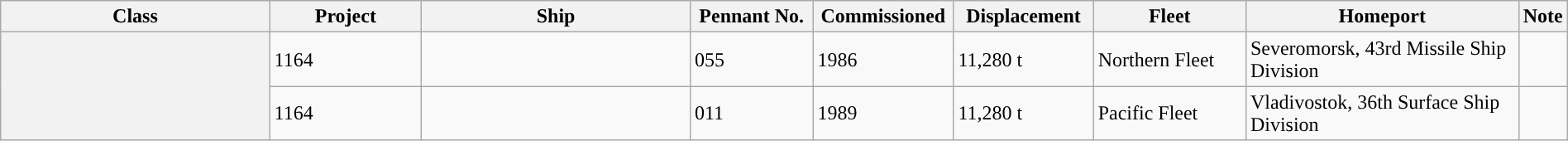<table class="wikitable sortable" style="margin:auto; width:100%;">
<tr>
<th style="text-align:center; width:18%;">Class</th>
<th style="text-align:center; width:10%;">Project</th>
<th style="text-align:center; width:18%;">Ship</th>
<th style="text-align:center; width:8%;">Pennant No.</th>
<th style="text-align:center; width:9%;">Commissioned</th>
<th style="text-align:center; width:9%;">Displacement</th>
<th style="text-align:center; width:10%;">Fleet</th>
<th style="text-align:center; width:22%;">Homeport</th>
<th style="text-align:center; width:8%;">Note</th>
</tr>
<tr style="background:">
<th rowspan="2"></th>
<td>1164</td>
<td></td>
<td>055</td>
<td>1986</td>
<td>11,280 t</td>
<td>Northern Fleet</td>
<td>Severomorsk, 43rd Missile Ship Division</td>
<td></td>
</tr>
<tr>
<td>1164</td>
<td></td>
<td>011</td>
<td>1989</td>
<td>11,280 t</td>
<td>Pacific Fleet</td>
<td>Vladivostok, 36th Surface Ship Division</td>
<td></td>
</tr>
</table>
